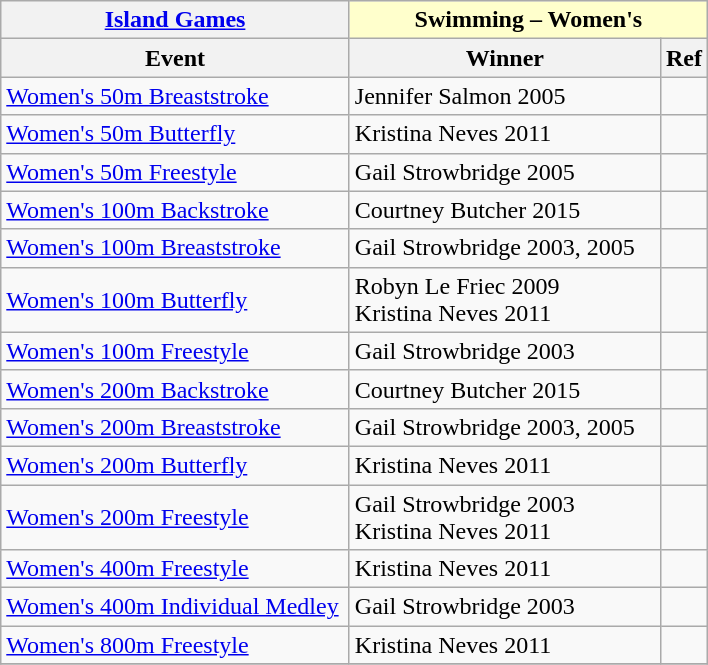<table class="wikitable collapsible collapsed">
<tr>
<th><a href='#'>Island Games</a></th>
<th colspan=2 style="background:#ffc;">Swimming – Women's </th>
</tr>
<tr>
<th width=225>Event</th>
<th width=200>Winner</th>
<th>Ref</th>
</tr>
<tr>
<td><a href='#'>Women's 50m Breaststroke</a></td>
<td>Jennifer Salmon 2005</td>
<td></td>
</tr>
<tr>
<td><a href='#'>Women's 50m Butterfly</a></td>
<td>Kristina Neves 2011</td>
<td></td>
</tr>
<tr>
<td><a href='#'>Women's 50m Freestyle</a></td>
<td>Gail Strowbridge 2005</td>
<td></td>
</tr>
<tr>
<td><a href='#'>Women's 100m Backstroke</a></td>
<td>Courtney Butcher 2015</td>
<td></td>
</tr>
<tr>
<td><a href='#'>Women's 100m Breaststroke</a></td>
<td>Gail Strowbridge 2003, 2005</td>
<td></td>
</tr>
<tr>
<td><a href='#'>Women's 100m Butterfly</a></td>
<td>Robyn Le Friec 2009 <br> Kristina Neves 2011</td>
<td></td>
</tr>
<tr>
<td><a href='#'>Women's 100m Freestyle</a></td>
<td>Gail Strowbridge 2003</td>
<td></td>
</tr>
<tr>
<td><a href='#'>Women's 200m Backstroke</a></td>
<td>Courtney Butcher 2015</td>
<td></td>
</tr>
<tr>
<td><a href='#'>Women's 200m Breaststroke</a></td>
<td>Gail Strowbridge 2003, 2005</td>
<td></td>
</tr>
<tr>
<td><a href='#'>Women's 200m Butterfly</a></td>
<td>Kristina Neves 2011</td>
<td></td>
</tr>
<tr>
<td><a href='#'>Women's 200m Freestyle</a></td>
<td>Gail Strowbridge 2003 <br> Kristina Neves 2011</td>
<td></td>
</tr>
<tr>
<td><a href='#'>Women's 400m Freestyle</a></td>
<td>Kristina Neves 2011</td>
<td></td>
</tr>
<tr>
<td><a href='#'>Women's 400m Individual Medley</a></td>
<td>Gail Strowbridge 2003</td>
<td></td>
</tr>
<tr>
<td><a href='#'>Women's 800m Freestyle</a></td>
<td>Kristina Neves 2011</td>
<td></td>
</tr>
<tr>
</tr>
</table>
